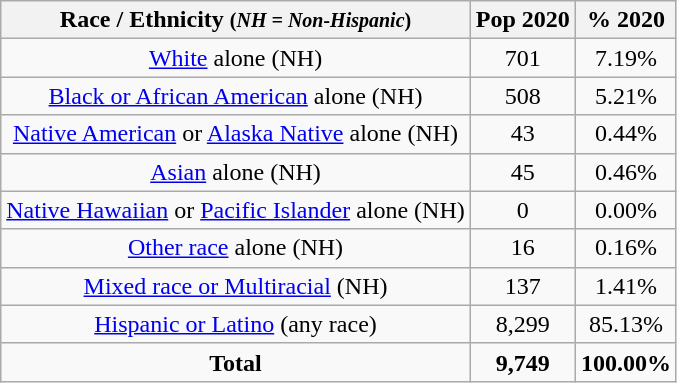<table class="wikitable" style="text-align:center;">
<tr>
<th>Race / Ethnicity <small>(<em>NH = Non-Hispanic</em>)</small></th>
<th>Pop 2020</th>
<th>% 2020</th>
</tr>
<tr>
<td><a href='#'>White</a> alone (NH)</td>
<td>701</td>
<td>7.19%</td>
</tr>
<tr>
<td><a href='#'>Black or African American</a> alone (NH)</td>
<td>508</td>
<td>5.21%</td>
</tr>
<tr>
<td><a href='#'>Native American</a> or <a href='#'>Alaska Native</a> alone (NH)</td>
<td>43</td>
<td>0.44%</td>
</tr>
<tr>
<td><a href='#'>Asian</a> alone (NH)</td>
<td>45</td>
<td>0.46%</td>
</tr>
<tr>
<td><a href='#'>Native Hawaiian</a> or <a href='#'>Pacific Islander</a> alone (NH)</td>
<td>0</td>
<td>0.00%</td>
</tr>
<tr>
<td><a href='#'>Other race</a> alone (NH)</td>
<td>16</td>
<td>0.16%</td>
</tr>
<tr>
<td><a href='#'>Mixed race or Multiracial</a> (NH)</td>
<td>137</td>
<td>1.41%</td>
</tr>
<tr>
<td><a href='#'>Hispanic or Latino</a> (any race)</td>
<td>8,299</td>
<td>85.13%</td>
</tr>
<tr>
<td><strong>Total</strong></td>
<td><strong>9,749</strong></td>
<td><strong>100.00%</strong></td>
</tr>
</table>
